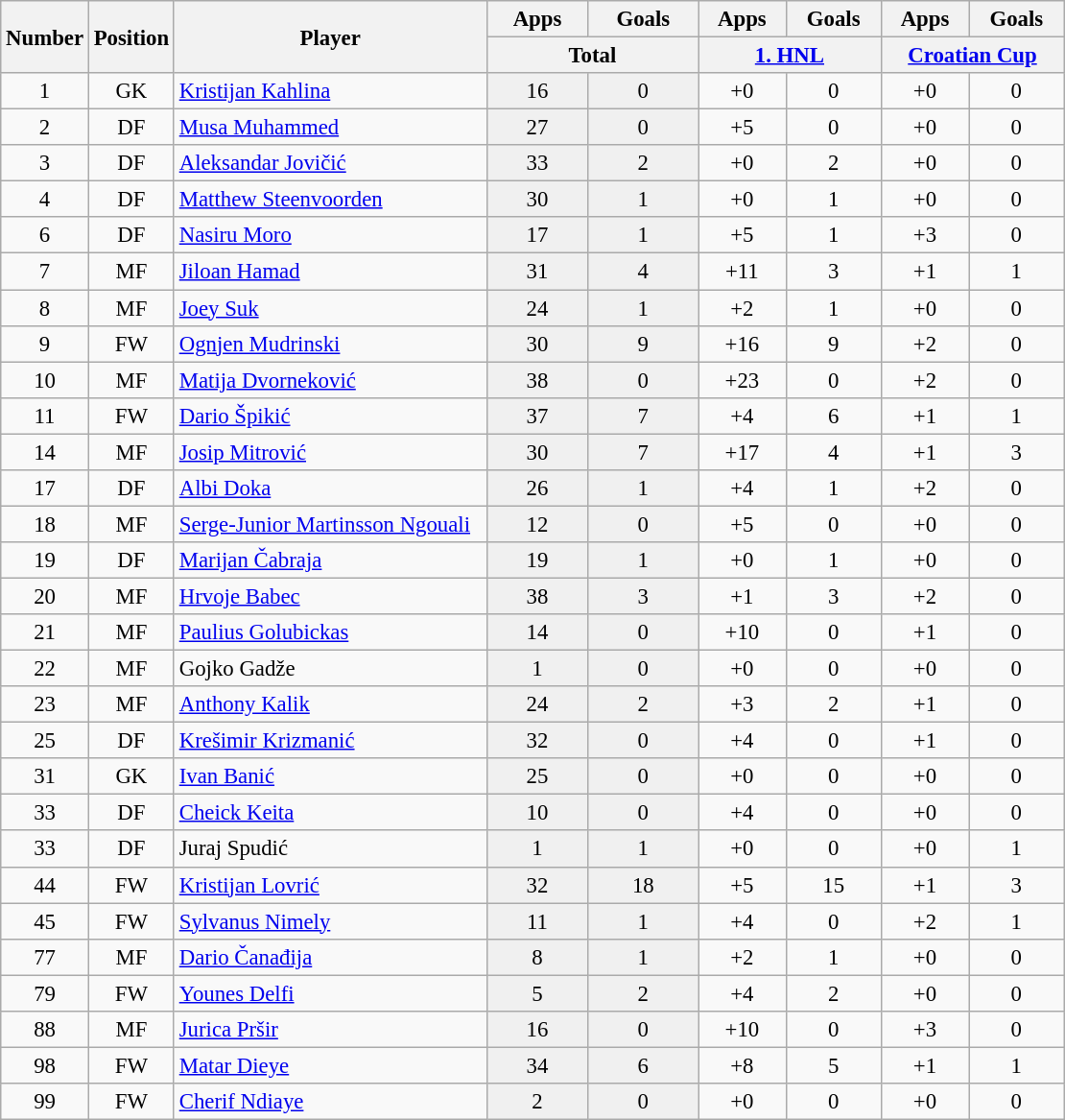<table class="wikitable sortable" style="font-size: 95%; text-align: center;">
<tr>
<th width=40 rowspan="2" align="center">Number</th>
<th width=40 rowspan="2" align="center">Position</th>
<th width=210 rowspan="2" align="center">Player</th>
<th>Apps</th>
<th>Goals</th>
<th>Apps</th>
<th>Goals</th>
<th>Apps</th>
<th>Goals</th>
</tr>
<tr>
<th class="unsortable" width=140 colspan="2" align="center">Total</th>
<th class="unsortable" width=120 colspan="2" align="center"><a href='#'>1. HNL</a></th>
<th class="unsortable" width=120 colspan="2" align="center"><a href='#'>Croatian Cup</a></th>
</tr>
<tr>
<td>1</td>
<td>GK</td>
<td style="text-align:left;"> <a href='#'>Kristijan Kahlina</a></td>
<td style="background: #F0F0F0">16</td>
<td style="background: #F0F0F0">0</td>
<td>+0</td>
<td>0</td>
<td>+0</td>
<td>0</td>
</tr>
<tr>
<td>2</td>
<td>DF</td>
<td style="text-align:left;"> <a href='#'>Musa Muhammed</a></td>
<td style="background: #F0F0F0">27</td>
<td style="background: #F0F0F0">0</td>
<td>+5</td>
<td>0</td>
<td>+0</td>
<td>0</td>
</tr>
<tr>
<td>3</td>
<td>DF</td>
<td style="text-align:left;"> <a href='#'>Aleksandar Jovičić</a></td>
<td style="background: #F0F0F0">33</td>
<td style="background: #F0F0F0">2</td>
<td>+0</td>
<td>2</td>
<td>+0</td>
<td>0</td>
</tr>
<tr>
<td>4</td>
<td>DF</td>
<td style="text-align:left;"> <a href='#'>Matthew Steenvoorden</a></td>
<td style="background: #F0F0F0">30</td>
<td style="background: #F0F0F0">1</td>
<td>+0</td>
<td>1</td>
<td>+0</td>
<td>0</td>
</tr>
<tr>
<td>6</td>
<td>DF</td>
<td style="text-align:left;"> <a href='#'>Nasiru Moro</a></td>
<td style="background: #F0F0F0">17</td>
<td style="background: #F0F0F0">1</td>
<td>+5</td>
<td>1</td>
<td>+3</td>
<td>0</td>
</tr>
<tr>
<td>7</td>
<td>MF</td>
<td style="text-align:left;"> <a href='#'>Jiloan Hamad</a></td>
<td style="background: #F0F0F0">31</td>
<td style="background: #F0F0F0">4</td>
<td>+11</td>
<td>3</td>
<td>+1</td>
<td>1</td>
</tr>
<tr>
<td>8</td>
<td>MF</td>
<td style="text-align:left;"> <a href='#'>Joey Suk</a></td>
<td style="background: #F0F0F0">24</td>
<td style="background: #F0F0F0">1</td>
<td>+2</td>
<td>1</td>
<td>+0</td>
<td>0</td>
</tr>
<tr>
<td>9</td>
<td>FW</td>
<td style="text-align:left;"> <a href='#'>Ognjen Mudrinski</a></td>
<td style="background: #F0F0F0">30</td>
<td style="background: #F0F0F0">9</td>
<td>+16</td>
<td>9</td>
<td>+2</td>
<td>0</td>
</tr>
<tr>
<td>10</td>
<td>MF</td>
<td style="text-align:left;"> <a href='#'>Matija Dvorneković</a></td>
<td style="background: #F0F0F0">38</td>
<td style="background: #F0F0F0">0</td>
<td>+23</td>
<td>0</td>
<td>+2</td>
<td>0</td>
</tr>
<tr>
<td>11</td>
<td>FW</td>
<td style="text-align:left;"> <a href='#'>Dario Špikić</a></td>
<td style="background: #F0F0F0">37</td>
<td style="background: #F0F0F0">7</td>
<td>+4</td>
<td>6</td>
<td>+1</td>
<td>1</td>
</tr>
<tr>
<td>14</td>
<td>MF</td>
<td style="text-align:left;"> <a href='#'>Josip Mitrović</a></td>
<td style="background: #F0F0F0">30</td>
<td style="background: #F0F0F0">7</td>
<td>+17</td>
<td>4</td>
<td>+1</td>
<td>3</td>
</tr>
<tr>
<td>17</td>
<td>DF</td>
<td style="text-align:left;"> <a href='#'>Albi Doka</a></td>
<td style="background: #F0F0F0">26</td>
<td style="background: #F0F0F0">1</td>
<td>+4</td>
<td>1</td>
<td>+2</td>
<td>0</td>
</tr>
<tr>
<td>18</td>
<td>MF</td>
<td style="text-align:left;"> <a href='#'>Serge-Junior Martinsson Ngouali</a></td>
<td style="background: #F0F0F0">12</td>
<td style="background: #F0F0F0">0</td>
<td>+5</td>
<td>0</td>
<td>+0</td>
<td>0</td>
</tr>
<tr>
<td>19</td>
<td>DF</td>
<td style="text-align:left;"> <a href='#'>Marijan Čabraja</a></td>
<td style="background: #F0F0F0">19</td>
<td style="background: #F0F0F0">1</td>
<td>+0</td>
<td>1</td>
<td>+0</td>
<td>0</td>
</tr>
<tr>
<td>20</td>
<td>MF</td>
<td style="text-align:left;"> <a href='#'>Hrvoje Babec</a></td>
<td style="background: #F0F0F0">38</td>
<td style="background: #F0F0F0">3</td>
<td>+1</td>
<td>3</td>
<td>+2</td>
<td>0</td>
</tr>
<tr>
<td>21</td>
<td>MF</td>
<td style="text-align:left;"> <a href='#'>Paulius Golubickas</a></td>
<td style="background: #F0F0F0">14</td>
<td style="background: #F0F0F0">0</td>
<td>+10</td>
<td>0</td>
<td>+1</td>
<td>0</td>
</tr>
<tr>
<td>22</td>
<td>MF</td>
<td style="text-align:left;"> Gojko Gadže</td>
<td style="background: #F0F0F0">1</td>
<td style="background: #F0F0F0">0</td>
<td>+0</td>
<td>0</td>
<td>+0</td>
<td>0</td>
</tr>
<tr>
<td>23</td>
<td>MF</td>
<td style="text-align:left;"> <a href='#'>Anthony Kalik</a></td>
<td style="background: #F0F0F0">24</td>
<td style="background: #F0F0F0">2</td>
<td>+3</td>
<td>2</td>
<td>+1</td>
<td>0</td>
</tr>
<tr>
<td>25</td>
<td>DF</td>
<td style="text-align:left;"> <a href='#'>Krešimir Krizmanić</a></td>
<td style="background: #F0F0F0">32</td>
<td style="background: #F0F0F0">0</td>
<td>+4</td>
<td>0</td>
<td>+1</td>
<td>0</td>
</tr>
<tr>
<td>31</td>
<td>GK</td>
<td style="text-align:left;"> <a href='#'>Ivan Banić</a></td>
<td style="background: #F0F0F0">25</td>
<td style="background: #F0F0F0">0</td>
<td>+0</td>
<td>0</td>
<td>+0</td>
<td>0</td>
</tr>
<tr>
<td>33</td>
<td>DF</td>
<td style="text-align:left;"> <a href='#'>Cheick Keita</a></td>
<td style="background: #F0F0F0">10</td>
<td style="background: #F0F0F0">0</td>
<td>+4</td>
<td>0</td>
<td>+0</td>
<td>0</td>
</tr>
<tr>
<td>33</td>
<td>DF</td>
<td style="text-align:left;"> Juraj Spudić</td>
<td style="background: #F0F0F0">1</td>
<td style="background: #F0F0F0">1</td>
<td>+0</td>
<td>0</td>
<td>+0</td>
<td>1</td>
</tr>
<tr>
<td>44</td>
<td>FW</td>
<td style="text-align:left;"> <a href='#'>Kristijan Lovrić</a></td>
<td style="background: #F0F0F0">32</td>
<td style="background: #F0F0F0">18</td>
<td>+5</td>
<td>15</td>
<td>+1</td>
<td>3</td>
</tr>
<tr>
<td>45</td>
<td>FW</td>
<td style="text-align:left;"> <a href='#'>Sylvanus Nimely</a></td>
<td style="background: #F0F0F0">11</td>
<td style="background: #F0F0F0">1</td>
<td>+4</td>
<td>0</td>
<td>+2</td>
<td>1</td>
</tr>
<tr>
<td>77</td>
<td>MF</td>
<td style="text-align:left;"> <a href='#'>Dario Čanađija</a></td>
<td style="background: #F0F0F0">8</td>
<td style="background: #F0F0F0">1</td>
<td>+2</td>
<td>1</td>
<td>+0</td>
<td>0</td>
</tr>
<tr>
<td>79</td>
<td>FW</td>
<td style="text-align:left;"> <a href='#'>Younes Delfi</a></td>
<td style="background: #F0F0F0">5</td>
<td style="background: #F0F0F0">2</td>
<td>+4</td>
<td>2</td>
<td>+0</td>
<td>0</td>
</tr>
<tr>
<td>88</td>
<td>MF</td>
<td style="text-align:left;"> <a href='#'>Jurica Pršir</a></td>
<td style="background: #F0F0F0">16</td>
<td style="background: #F0F0F0">0</td>
<td>+10</td>
<td>0</td>
<td>+3</td>
<td>0</td>
</tr>
<tr>
<td>98</td>
<td>FW</td>
<td style="text-align:left;"> <a href='#'>Matar Dieye</a></td>
<td style="background: #F0F0F0">34</td>
<td style="background: #F0F0F0">6</td>
<td>+8</td>
<td>5</td>
<td>+1</td>
<td>1</td>
</tr>
<tr>
<td>99</td>
<td>FW</td>
<td style="text-align:left;"> <a href='#'>Cherif Ndiaye</a></td>
<td style="background: #F0F0F0">2</td>
<td style="background: #F0F0F0">0</td>
<td>+0</td>
<td>0</td>
<td>+0</td>
<td>0</td>
</tr>
</table>
